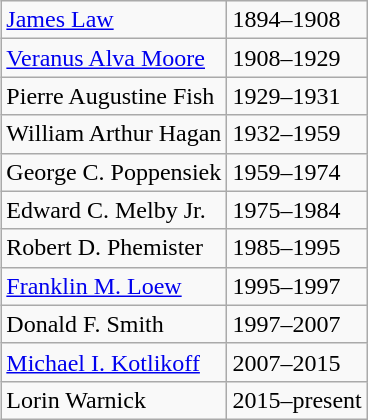<table class="wikitable" align="right">
<tr>
<td><a href='#'>James Law</a></td>
<td>1894–1908</td>
</tr>
<tr>
<td><a href='#'>Veranus Alva Moore</a></td>
<td>1908–1929</td>
</tr>
<tr>
<td>Pierre Augustine Fish</td>
<td>1929–1931</td>
</tr>
<tr>
<td>William Arthur Hagan</td>
<td>1932–1959</td>
</tr>
<tr>
<td>George C. Poppensiek</td>
<td>1959–1974</td>
</tr>
<tr>
<td>Edward C. Melby Jr.</td>
<td>1975–1984</td>
</tr>
<tr>
<td>Robert D. Phemister</td>
<td>1985–1995</td>
</tr>
<tr>
<td><a href='#'>Franklin M. Loew</a></td>
<td>1995–1997</td>
</tr>
<tr>
<td>Donald F. Smith</td>
<td>1997–2007</td>
</tr>
<tr>
<td><a href='#'>Michael I. Kotlikoff</a></td>
<td>2007–2015</td>
</tr>
<tr>
<td>Lorin Warnick</td>
<td>2015–present</td>
</tr>
</table>
